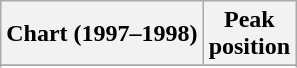<table class="wikitable sortable plainrowheaders" style="text-align:center">
<tr>
<th scope="col">Chart (1997–1998)</th>
<th scope="col">Peak<br>position</th>
</tr>
<tr>
</tr>
<tr>
</tr>
<tr>
</tr>
<tr>
</tr>
<tr>
</tr>
</table>
